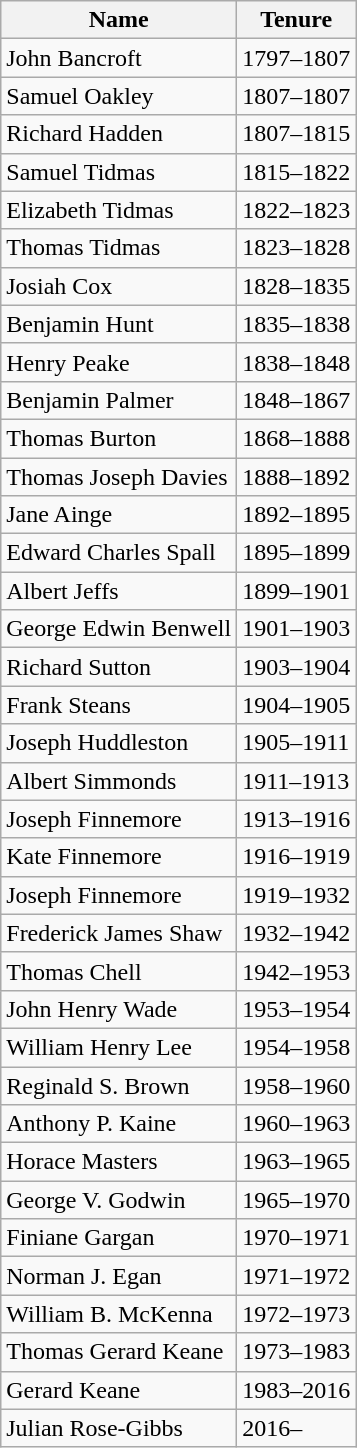<table class="wikitable">
<tr>
<th>Name</th>
<th>Tenure</th>
</tr>
<tr>
<td>John Bancroft</td>
<td>1797–1807</td>
</tr>
<tr>
<td>Samuel Oakley</td>
<td>1807–1807</td>
</tr>
<tr>
<td>Richard Hadden</td>
<td>1807–1815</td>
</tr>
<tr>
<td>Samuel Tidmas</td>
<td>1815–1822</td>
</tr>
<tr>
<td>Elizabeth Tidmas</td>
<td>1822–1823</td>
</tr>
<tr>
<td>Thomas Tidmas</td>
<td>1823–1828</td>
</tr>
<tr>
<td>Josiah Cox</td>
<td>1828–1835</td>
</tr>
<tr>
<td>Benjamin Hunt</td>
<td>1835–1838</td>
</tr>
<tr>
<td>Henry Peake</td>
<td>1838–1848</td>
</tr>
<tr>
<td>Benjamin Palmer</td>
<td>1848–1867</td>
</tr>
<tr>
<td>Thomas Burton</td>
<td>1868–1888</td>
</tr>
<tr>
<td>Thomas Joseph Davies</td>
<td>1888–1892</td>
</tr>
<tr>
<td>Jane Ainge</td>
<td>1892–1895</td>
</tr>
<tr>
<td>Edward Charles Spall</td>
<td>1895–1899</td>
</tr>
<tr>
<td>Albert Jeffs</td>
<td>1899–1901</td>
</tr>
<tr>
<td>George Edwin Benwell</td>
<td>1901–1903</td>
</tr>
<tr>
<td>Richard Sutton</td>
<td>1903–1904</td>
</tr>
<tr>
<td>Frank Steans</td>
<td>1904–1905</td>
</tr>
<tr>
<td>Joseph Huddleston</td>
<td>1905–1911</td>
</tr>
<tr>
<td>Albert Simmonds</td>
<td>1911–1913</td>
</tr>
<tr>
<td>Joseph Finnemore</td>
<td>1913–1916</td>
</tr>
<tr>
<td>Kate Finnemore</td>
<td>1916–1919</td>
</tr>
<tr>
<td>Joseph Finnemore</td>
<td>1919–1932</td>
</tr>
<tr>
<td>Frederick James Shaw</td>
<td>1932–1942</td>
</tr>
<tr>
<td>Thomas Chell</td>
<td>1942–1953</td>
</tr>
<tr>
<td>John Henry Wade</td>
<td>1953–1954</td>
</tr>
<tr>
<td>William Henry Lee</td>
<td>1954–1958</td>
</tr>
<tr>
<td>Reginald S. Brown</td>
<td>1958–1960</td>
</tr>
<tr>
<td>Anthony P. Kaine</td>
<td>1960–1963</td>
</tr>
<tr>
<td>Horace Masters</td>
<td>1963–1965</td>
</tr>
<tr>
<td>George V. Godwin</td>
<td>1965–1970</td>
</tr>
<tr>
<td>Finiane Gargan</td>
<td>1970–1971</td>
</tr>
<tr>
<td>Norman J. Egan</td>
<td>1971–1972</td>
</tr>
<tr>
<td>William B. McKenna</td>
<td>1972–1973</td>
</tr>
<tr>
<td>Thomas Gerard Keane</td>
<td>1973–1983</td>
</tr>
<tr>
<td>Gerard Keane</td>
<td>1983–2016</td>
</tr>
<tr>
<td>Julian Rose-Gibbs</td>
<td>2016–</td>
</tr>
</table>
